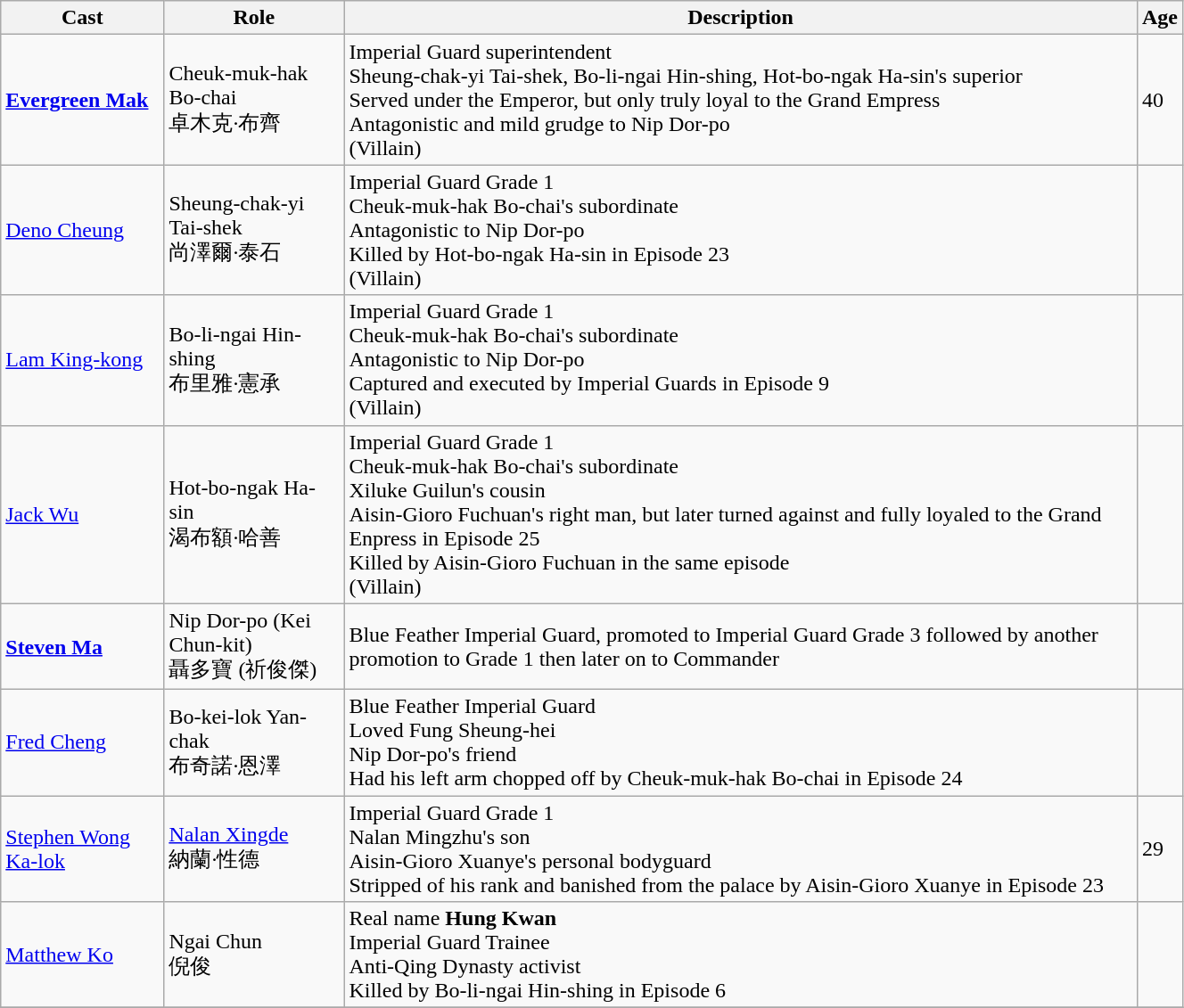<table class="wikitable" width="70%">
<tr>
<th>Cast</th>
<th>Role</th>
<th>Description</th>
<th>Age</th>
</tr>
<tr>
<td><strong><a href='#'>Evergreen Mak</a></strong></td>
<td>Cheuk-muk-hak Bo-chai<br>卓木克·布齊</td>
<td>Imperial Guard superintendent<br>Sheung-chak-yi Tai-shek, Bo-li-ngai Hin-shing, Hot-bo-ngak Ha-sin's superior<br>Served under the Emperor, but only truly loyal to the Grand Empress<br>Antagonistic and mild grudge to Nip Dor-po<br>(Villain)</td>
<td>40</td>
</tr>
<tr>
<td><a href='#'>Deno Cheung</a></td>
<td>Sheung-chak-yi Tai-shek<br>尚澤爾·泰石</td>
<td>Imperial Guard Grade 1<br>Cheuk-muk-hak Bo-chai's subordinate<br>Antagonistic to Nip Dor-po<br>Killed by Hot-bo-ngak Ha-sin in Episode 23<br>(Villain)</td>
<td></td>
</tr>
<tr>
<td><a href='#'>Lam King-kong</a></td>
<td>Bo-li-ngai Hin-shing<br>布里雅·憲承</td>
<td>Imperial Guard Grade 1<br>Cheuk-muk-hak Bo-chai's subordinate<br>Antagonistic to Nip Dor-po<br>Captured and executed by Imperial Guards in Episode 9<br>(Villain)</td>
<td></td>
</tr>
<tr>
<td><a href='#'>Jack Wu</a></td>
<td>Hot-bo-ngak Ha-sin<br>渴布額·哈善</td>
<td>Imperial Guard Grade 1<br>Cheuk-muk-hak Bo-chai's subordinate<br>Xiluke Guilun's cousin<br>Aisin-Gioro Fuchuan's right man, but later turned against and fully loyaled to the Grand Enpress in Episode 25<br>Killed by Aisin-Gioro Fuchuan in the same episode<br>(Villain)</td>
<td></td>
</tr>
<tr>
<td><strong><a href='#'>Steven Ma</a></strong></td>
<td>Nip Dor-po (Kei Chun-kit)<br>聶多寶 (祈俊傑)</td>
<td>Blue Feather Imperial Guard, promoted to Imperial Guard Grade 3 followed by another promotion to Grade 1 then later on to Commander</td>
<td></td>
</tr>
<tr>
<td><a href='#'>Fred Cheng</a></td>
<td>Bo-kei-lok Yan-chak<br>布奇諾·恩澤</td>
<td>Blue Feather Imperial Guard<br>Loved Fung Sheung-hei<br>Nip Dor-po's friend<br>Had his left arm chopped off by Cheuk-muk-hak Bo-chai in Episode 24</td>
<td></td>
</tr>
<tr>
<td><a href='#'>Stephen Wong Ka-lok</a></td>
<td><a href='#'>Nalan Xingde</a><br>納蘭·性德</td>
<td>Imperial Guard Grade 1<br>Nalan Mingzhu's son<br>Aisin-Gioro Xuanye's personal bodyguard<br>Stripped of his rank and banished from the palace by Aisin-Gioro Xuanye in Episode 23</td>
<td>29</td>
</tr>
<tr>
<td><a href='#'>Matthew Ko</a></td>
<td>Ngai Chun<br>倪俊</td>
<td>Real name <strong>Hung Kwan</strong><br>Imperial Guard Trainee<br>Anti-Qing Dynasty activist<br>Killed by Bo-li-ngai Hin-shing in Episode 6</td>
<td></td>
</tr>
<tr>
</tr>
</table>
